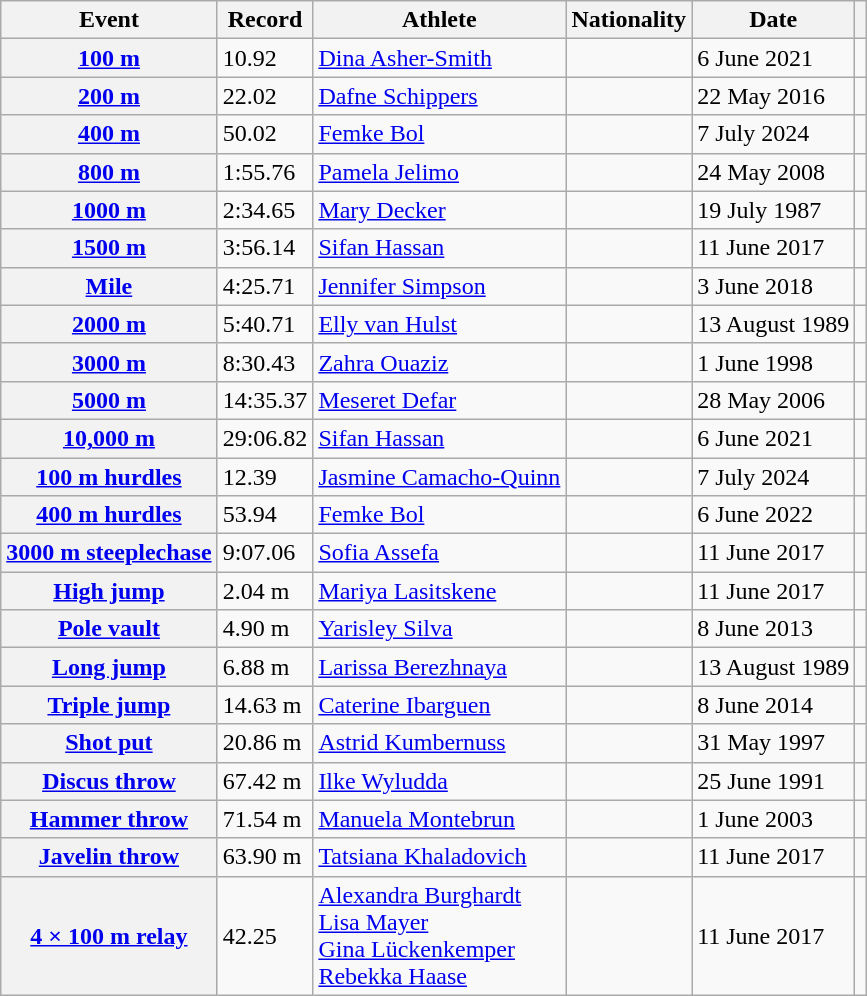<table class="wikitable plainrowheaders sticky-header">
<tr>
<th scope="col">Event</th>
<th scope="col">Record</th>
<th scope="col">Athlete</th>
<th scope="col">Nationality</th>
<th scope="col">Date</th>
<th scope="col"></th>
</tr>
<tr>
<th scope="row"><a href='#'>100 m</a></th>
<td>10.92 </td>
<td><a href='#'>Dina Asher-Smith</a></td>
<td></td>
<td>6 June 2021</td>
<td></td>
</tr>
<tr>
<th scope="row"><a href='#'>200 m</a></th>
<td>22.02 </td>
<td><a href='#'>Dafne Schippers</a></td>
<td></td>
<td>22 May 2016</td>
<td></td>
</tr>
<tr>
<th scope="row"><a href='#'>400 m</a></th>
<td>50.02</td>
<td><a href='#'>Femke Bol</a></td>
<td></td>
<td>7 July 2024</td>
<td></td>
</tr>
<tr>
<th scope="row"><a href='#'>800 m</a></th>
<td>1:55.76</td>
<td><a href='#'>Pamela Jelimo</a></td>
<td></td>
<td>24 May 2008</td>
<td></td>
</tr>
<tr>
<th scope="row"><a href='#'>1000 m</a></th>
<td>2:34.65</td>
<td><a href='#'>Mary Decker</a></td>
<td></td>
<td>19 July 1987</td>
<td></td>
</tr>
<tr>
<th scope="row"><a href='#'>1500 m</a></th>
<td>3:56.14</td>
<td><a href='#'>Sifan Hassan</a></td>
<td></td>
<td>11 June 2017</td>
<td></td>
</tr>
<tr>
<th scope="row"><a href='#'>Mile</a></th>
<td>4:25.71</td>
<td><a href='#'>Jennifer Simpson</a></td>
<td></td>
<td>3 June 2018</td>
<td></td>
</tr>
<tr>
<th scope="row"><a href='#'>2000 m</a></th>
<td>5:40.71</td>
<td><a href='#'>Elly van Hulst</a></td>
<td></td>
<td>13 August 1989</td>
<td></td>
</tr>
<tr>
<th scope="row"><a href='#'>3000 m</a></th>
<td>8:30.43</td>
<td><a href='#'>Zahra Ouaziz</a></td>
<td></td>
<td>1 June 1998</td>
<td></td>
</tr>
<tr>
<th scope="row"><a href='#'>5000 m</a></th>
<td>14:35.37</td>
<td><a href='#'>Meseret Defar</a></td>
<td></td>
<td>28 May 2006</td>
<td></td>
</tr>
<tr>
<th scope="row"><a href='#'>10,000 m</a></th>
<td>29:06.82</td>
<td><a href='#'>Sifan Hassan</a></td>
<td></td>
<td>6 June 2021</td>
<td></td>
</tr>
<tr>
<th scope="row"><a href='#'>100 m hurdles</a></th>
<td>12.39 </td>
<td><a href='#'>Jasmine Camacho-Quinn</a></td>
<td></td>
<td>7 July 2024</td>
<td></td>
</tr>
<tr>
<th scope="row"><a href='#'>400 m hurdles</a></th>
<td>53.94</td>
<td><a href='#'>Femke Bol</a></td>
<td></td>
<td>6 June 2022</td>
<td></td>
</tr>
<tr>
<th scope="row"><a href='#'>3000 m steeplechase</a></th>
<td>9:07.06</td>
<td><a href='#'>Sofia Assefa</a></td>
<td></td>
<td>11 June 2017</td>
<td></td>
</tr>
<tr>
<th scope="row"><a href='#'>High jump</a></th>
<td>2.04 m</td>
<td><a href='#'>Mariya Lasitskene</a></td>
<td></td>
<td>11 June 2017</td>
<td></td>
</tr>
<tr>
<th scope="row"><a href='#'>Pole vault</a></th>
<td>4.90 m</td>
<td><a href='#'>Yarisley Silva</a></td>
<td></td>
<td>8 June 2013</td>
<td></td>
</tr>
<tr>
<th scope="row"><a href='#'>Long jump</a></th>
<td>6.88 m </td>
<td><a href='#'>Larissa Berezhnaya</a></td>
<td></td>
<td>13 August 1989</td>
<td></td>
</tr>
<tr>
<th scope="row"><a href='#'>Triple jump</a></th>
<td>14.63 m </td>
<td><a href='#'>Caterine Ibarguen</a></td>
<td></td>
<td>8 June 2014</td>
<td></td>
</tr>
<tr>
<th scope="row"><a href='#'>Shot put</a></th>
<td>20.86 m</td>
<td><a href='#'>Astrid Kumbernuss</a></td>
<td></td>
<td>31 May 1997</td>
<td></td>
</tr>
<tr>
<th scope="row"><a href='#'>Discus throw</a></th>
<td>67.42 m</td>
<td><a href='#'>Ilke Wyludda</a></td>
<td></td>
<td>25 June 1991</td>
<td></td>
</tr>
<tr>
<th scope="row"><a href='#'>Hammer throw</a></th>
<td>71.54 m</td>
<td><a href='#'>Manuela Montebrun</a></td>
<td></td>
<td>1 June 2003</td>
<td></td>
</tr>
<tr>
<th scope="row"><a href='#'>Javelin throw</a></th>
<td>63.90 m</td>
<td><a href='#'>Tatsiana Khaladovich</a></td>
<td></td>
<td>11 June 2017</td>
<td></td>
</tr>
<tr>
<th scope="row"><a href='#'>4 × 100 m relay</a></th>
<td>42.25</td>
<td><a href='#'>Alexandra Burghardt</a><br><a href='#'>Lisa Mayer</a><br><a href='#'>Gina Lückenkemper</a><br><a href='#'>Rebekka Haase</a></td>
<td></td>
<td>11 June 2017</td>
<td></td>
</tr>
</table>
